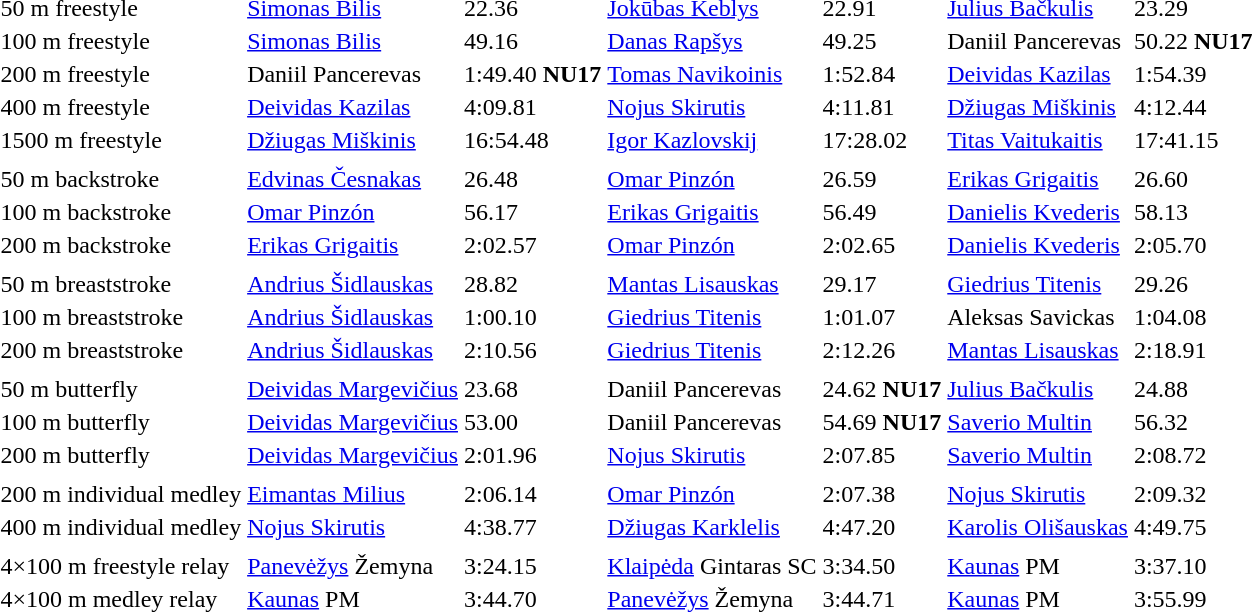<table>
<tr>
<td>50 m freestyle</td>
<td><a href='#'>Simonas Bilis</a></td>
<td>22.36</td>
<td><a href='#'>Jokūbas Keblys</a></td>
<td>22.91</td>
<td><a href='#'>Julius Bačkulis</a></td>
<td>23.29</td>
</tr>
<tr>
<td>100 m freestyle</td>
<td><a href='#'>Simonas Bilis</a></td>
<td>49.16</td>
<td><a href='#'>Danas Rapšys</a></td>
<td>49.25</td>
<td>Daniil Pancerevas</td>
<td>50.22 <strong>NU17</strong></td>
</tr>
<tr>
<td>200 m freestyle</td>
<td>Daniil Pancerevas</td>
<td>1:49.40 <strong>NU17</strong></td>
<td><a href='#'>Tomas Navikoinis</a></td>
<td>1:52.84</td>
<td><a href='#'>Deividas Kazilas</a></td>
<td>1:54.39</td>
</tr>
<tr>
<td>400 m freestyle</td>
<td><a href='#'>Deividas Kazilas</a></td>
<td>4:09.81</td>
<td><a href='#'>Nojus Skirutis</a></td>
<td>4:11.81</td>
<td><a href='#'>Džiugas Miškinis</a></td>
<td>4:12.44</td>
</tr>
<tr>
<td>1500 m freestyle</td>
<td><a href='#'>Džiugas Miškinis</a></td>
<td>16:54.48</td>
<td><a href='#'>Igor Kazlovskij</a></td>
<td>17:28.02</td>
<td><a href='#'>Titas Vaitukaitis</a></td>
<td>17:41.15</td>
</tr>
<tr>
<td></td>
<td></td>
<td></td>
<td></td>
<td></td>
<td></td>
<td></td>
</tr>
<tr>
<td>50 m backstroke</td>
<td><a href='#'>Edvinas Česnakas</a></td>
<td>26.48</td>
<td><a href='#'>Omar Pinzón</a></td>
<td>26.59</td>
<td><a href='#'>Erikas Grigaitis</a></td>
<td>26.60</td>
</tr>
<tr>
<td>100 m backstroke</td>
<td><a href='#'>Omar Pinzón</a></td>
<td>56.17</td>
<td><a href='#'>Erikas Grigaitis</a></td>
<td>56.49</td>
<td><a href='#'>Danielis Kvederis</a></td>
<td>58.13</td>
</tr>
<tr>
<td>200 m backstroke</td>
<td><a href='#'>Erikas Grigaitis</a></td>
<td>2:02.57</td>
<td><a href='#'>Omar Pinzón</a></td>
<td>2:02.65</td>
<td><a href='#'>Danielis Kvederis</a></td>
<td>2:05.70</td>
</tr>
<tr>
<td></td>
<td></td>
<td></td>
<td></td>
<td></td>
<td></td>
<td></td>
</tr>
<tr>
<td>50 m breaststroke</td>
<td><a href='#'>Andrius Šidlauskas</a></td>
<td>28.82</td>
<td><a href='#'>Mantas Lisauskas</a></td>
<td>29.17</td>
<td><a href='#'>Giedrius Titenis</a></td>
<td>29.26</td>
</tr>
<tr>
<td>100 m breaststroke</td>
<td><a href='#'>Andrius Šidlauskas</a></td>
<td>1:00.10</td>
<td><a href='#'>Giedrius Titenis</a></td>
<td>1:01.07</td>
<td>Aleksas Savickas</td>
<td>1:04.08</td>
</tr>
<tr>
<td>200 m breaststroke</td>
<td><a href='#'>Andrius Šidlauskas</a></td>
<td>2:10.56</td>
<td><a href='#'>Giedrius Titenis</a></td>
<td>2:12.26</td>
<td><a href='#'>Mantas Lisauskas</a></td>
<td>2:18.91</td>
</tr>
<tr>
<td></td>
<td></td>
<td></td>
<td></td>
<td></td>
<td></td>
<td></td>
</tr>
<tr>
<td>50 m butterfly</td>
<td><a href='#'>Deividas Margevičius</a></td>
<td>23.68</td>
<td>Daniil Pancerevas</td>
<td>24.62 <strong>NU17</strong></td>
<td><a href='#'>Julius Bačkulis</a></td>
<td>24.88</td>
</tr>
<tr>
<td>100 m butterfly</td>
<td><a href='#'>Deividas Margevičius</a></td>
<td>53.00</td>
<td>Daniil Pancerevas</td>
<td>54.69 <strong>NU17</strong></td>
<td><a href='#'>Saverio Multin</a></td>
<td>56.32</td>
</tr>
<tr>
<td>200 m butterfly</td>
<td><a href='#'>Deividas Margevičius</a></td>
<td>2:01.96</td>
<td><a href='#'>Nojus Skirutis</a></td>
<td>2:07.85</td>
<td><a href='#'>Saverio Multin</a></td>
<td>2:08.72</td>
</tr>
<tr>
<td></td>
<td></td>
<td></td>
<td></td>
<td></td>
<td></td>
<td></td>
</tr>
<tr>
<td>200 m individual medley</td>
<td><a href='#'>Eimantas Milius</a></td>
<td>2:06.14</td>
<td><a href='#'>Omar Pinzón</a></td>
<td>2:07.38</td>
<td><a href='#'>Nojus Skirutis</a></td>
<td>2:09.32</td>
</tr>
<tr>
<td>400 m individual medley</td>
<td><a href='#'>Nojus Skirutis</a></td>
<td>4:38.77</td>
<td><a href='#'>Džiugas Karklelis</a></td>
<td>4:47.20</td>
<td><a href='#'>Karolis Olišauskas</a></td>
<td>4:49.75</td>
</tr>
<tr>
<td></td>
<td></td>
<td></td>
<td></td>
<td></td>
<td></td>
<td></td>
</tr>
<tr>
<td>4×100 m freestyle relay</td>
<td><a href='#'>Panevėžys</a> Žemyna</td>
<td>3:24.15</td>
<td><a href='#'>Klaipėda</a> Gintaras SC</td>
<td>3:34.50</td>
<td><a href='#'>Kaunas</a> PM</td>
<td>3:37.10</td>
</tr>
<tr>
<td>4×100 m medley relay</td>
<td><a href='#'>Kaunas</a> PM</td>
<td>3:44.70</td>
<td><a href='#'>Panevėžys</a> Žemyna</td>
<td>3:44.71</td>
<td><a href='#'>Kaunas</a> PM</td>
<td>3:55.99</td>
</tr>
<tr>
</tr>
</table>
